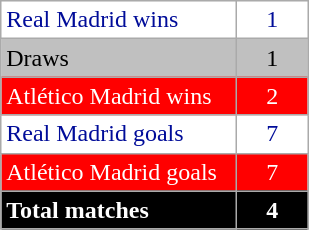<table class="wikitable">
<tr style="color:#000c99; background:#fff;">
<td style="width:150px;">Real Madrid wins</td>
<td style="color:#000c99; background:#fff; text-align:center; width:40px;">1</td>
</tr>
<tr style="color:#000; background:silver;">
<td>Draws</td>
<td style="color:#000; background:silver; text-align:center;">1</td>
</tr>
<tr style="color:white;">
<td style="background:red">Atlético Madrid wins</td>
<td style="color:white; background:red; text-align: center;">2</td>
</tr>
<tr style="color:#000c99; background:#fff;">
<td style="width:150px;">Real Madrid goals</td>
<td style="color:#000c99; background:#fff; text-align:center;">7</td>
</tr>
<tr style="color:white;">
<td style="background:red">Atlético Madrid goals</td>
<td style="color:white; background:red; text-align: center;">7</td>
</tr>
<tr style="color:#fff; background:#000;">
<td><strong>Total matches</strong></td>
<td style="color:#fff; background:#000; text-align:center;"><strong>4</strong></td>
</tr>
</table>
